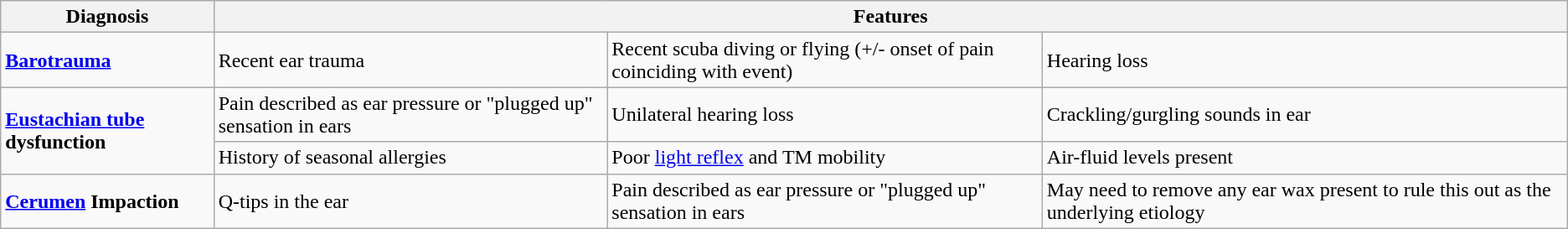<table class="wikitable">
<tr>
<th>Diagnosis</th>
<th colspan="3">Features</th>
</tr>
<tr>
<td><strong><a href='#'>Barotrauma</a></strong></td>
<td>Recent ear trauma</td>
<td>Recent scuba diving or flying (+/- onset of pain coinciding with event)</td>
<td>Hearing loss</td>
</tr>
<tr>
<td rowspan="2"><strong><a href='#'>Eustachian tube</a> dysfunction</strong></td>
<td>Pain described as ear pressure or "plugged up" sensation in ears</td>
<td>Unilateral hearing loss</td>
<td>Crackling/gurgling sounds in ear</td>
</tr>
<tr>
<td>History of seasonal allergies</td>
<td>Poor <a href='#'>light reflex</a> and TM mobility</td>
<td>Air-fluid levels present</td>
</tr>
<tr>
<td><strong><a href='#'>Cerumen</a> Impaction</strong></td>
<td>Q-tips in the ear</td>
<td>Pain described as ear pressure or "plugged up" sensation in ears</td>
<td>May need to remove any ear wax present to rule this out as the underlying etiology</td>
</tr>
</table>
